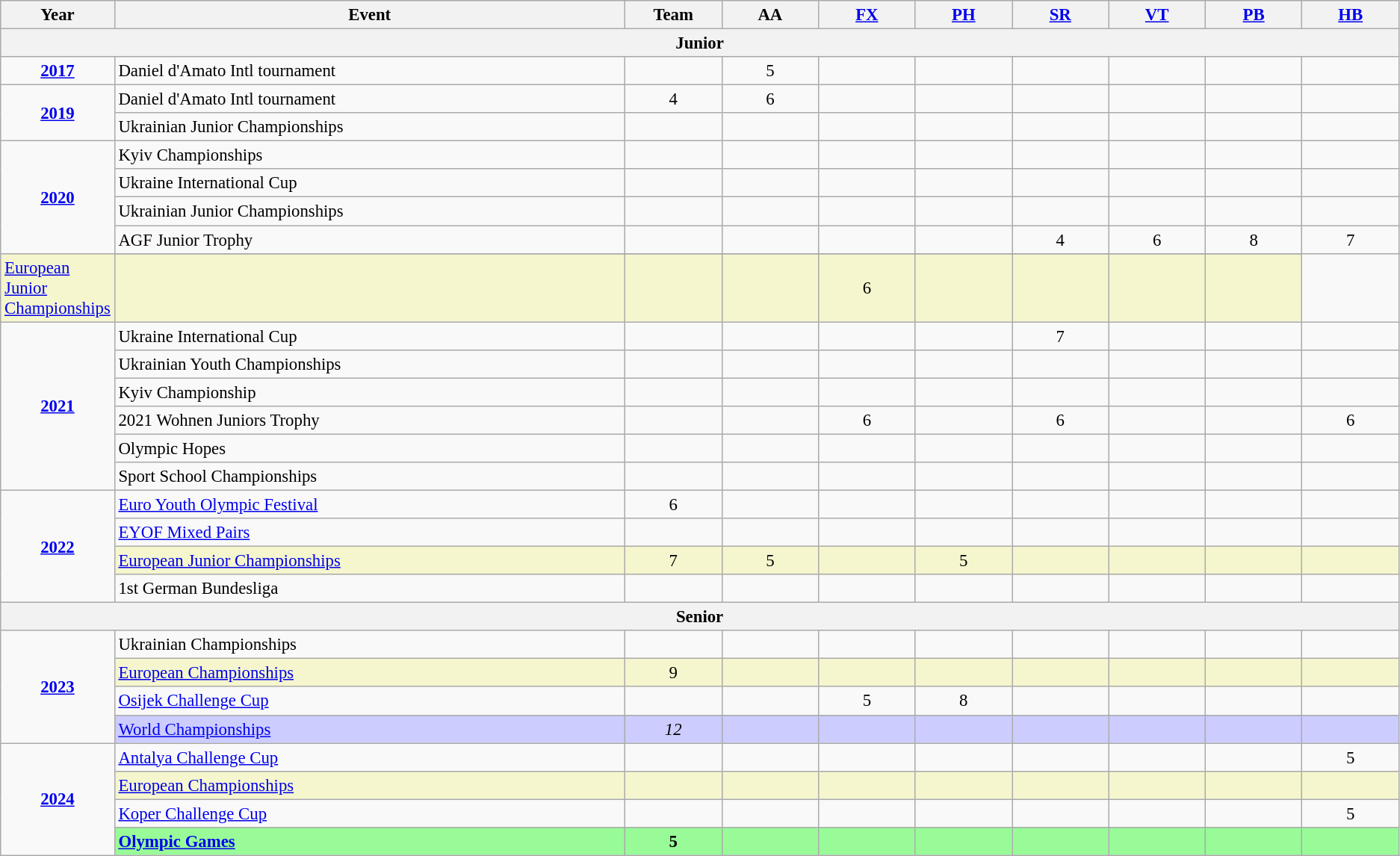<table class="wikitable sortable" style="text-align:center; font-size:95%;">
<tr>
<th width=7% class=unsortable>Year</th>
<th width=37% class=unsortable>Event</th>
<th width=7% class=unsortable>Team</th>
<th width=7% class=unsortable>AA</th>
<th width=7% class=unsortable><a href='#'>FX</a></th>
<th width=7% class=unsortable><a href='#'>PH</a></th>
<th width=7% class=unsortable><a href='#'>SR</a></th>
<th width=7% class=unsortable><a href='#'>VT</a></th>
<th width=7% class=unsortable><a href='#'>PB</a></th>
<th width=7% class=unsortable><a href='#'>HB</a></th>
</tr>
<tr>
<th colspan="10"><strong>Junior</strong></th>
</tr>
<tr>
<td rowspan="1"><strong><a href='#'>2017</a></strong></td>
<td align=left>Daniel d'Amato Intl tournament</td>
<td></td>
<td>5</td>
<td></td>
<td></td>
<td></td>
<td></td>
<td></td>
<td></td>
</tr>
<tr>
<td rowspan="2"><strong><a href='#'>2019</a></strong></td>
<td align=left>Daniel d'Amato Intl tournament</td>
<td>4</td>
<td>6</td>
<td></td>
<td></td>
<td></td>
<td></td>
<td></td>
<td></td>
</tr>
<tr>
<td align=left>Ukrainian Junior Championships</td>
<td></td>
<td></td>
<td></td>
<td></td>
<td></td>
<td></td>
<td></td>
<td></td>
</tr>
<tr>
<td rowspan="5"><strong><a href='#'>2020</a></strong></td>
<td align=left>Kyiv Championships</td>
<td></td>
<td></td>
<td></td>
<td></td>
<td></td>
<td></td>
<td></td>
<td></td>
</tr>
<tr>
<td align =left>Ukraine International Cup</td>
<td></td>
<td></td>
<td></td>
<td></td>
<td></td>
<td></td>
<td></td>
<td></td>
</tr>
<tr>
<td align=left>Ukrainian Junior Championships</td>
<td></td>
<td></td>
<td></td>
<td></td>
<td></td>
<td></td>
<td></td>
<td></td>
</tr>
<tr>
<td align=left>AGF Junior Trophy</td>
<td></td>
<td></td>
<td></td>
<td></td>
<td>4</td>
<td>6</td>
<td>8</td>
<td>7</td>
</tr>
<tr>
</tr>
<tr bgcolor=#F5F6CE>
<td align=left><a href='#'>European Junior Championships</a></td>
<td></td>
<td></td>
<td></td>
<td>6</td>
<td></td>
<td></td>
<td></td>
<td></td>
</tr>
<tr>
<td rowspan="6"><strong><a href='#'>2021</a></strong></td>
<td align=left>Ukraine International Cup</td>
<td></td>
<td></td>
<td></td>
<td></td>
<td>7</td>
<td></td>
<td></td>
<td></td>
</tr>
<tr>
<td align=left>Ukrainian Youth Championships</td>
<td></td>
<td></td>
<td></td>
<td></td>
<td></td>
<td></td>
<td></td>
<td></td>
</tr>
<tr>
<td align=left>Kyiv Championship</td>
<td></td>
<td></td>
<td></td>
<td></td>
<td></td>
<td></td>
<td></td>
<td></td>
</tr>
<tr>
<td align=left>2021 Wohnen Juniors Trophy</td>
<td></td>
<td></td>
<td>6</td>
<td></td>
<td>6</td>
<td></td>
<td></td>
<td>6</td>
</tr>
<tr>
<td align=left>Olympic Hopes</td>
<td></td>
<td></td>
<td></td>
<td></td>
<td></td>
<td></td>
<td></td>
<td></td>
</tr>
<tr>
<td align=left>Sport School Championships</td>
<td></td>
<td></td>
<td></td>
<td></td>
<td></td>
<td></td>
<td></td>
<td></td>
</tr>
<tr>
<td rowspan="4"><strong><a href='#'>2022</a></strong></td>
<td align=left><a href='#'>Euro Youth Olympic Festival</a></td>
<td>6</td>
<td></td>
<td></td>
<td></td>
<td></td>
<td></td>
<td></td>
<td></td>
</tr>
<tr>
<td align=left><a href='#'>EYOF Mixed Pairs</a></td>
<td></td>
<td></td>
<td></td>
<td></td>
<td></td>
<td></td>
<td></td>
<td></td>
</tr>
<tr bgcolor=#F5F6CE>
<td align=left><a href='#'>European Junior Championships</a></td>
<td>7</td>
<td>5</td>
<td></td>
<td>5</td>
<td></td>
<td></td>
<td></td>
<td></td>
</tr>
<tr>
<td align=left>1st German Bundesliga</td>
<td></td>
<td></td>
<td></td>
<td></td>
<td></td>
<td></td>
<td></td>
<td></td>
</tr>
<tr>
<th colspan="10"><strong>Senior</strong></th>
</tr>
<tr>
<td rowspan="4"><strong><a href='#'>2023</a></strong></td>
<td align=left>Ukrainian Championships</td>
<td></td>
<td></td>
<td></td>
<td></td>
<td></td>
<td></td>
<td></td>
<td></td>
</tr>
<tr bgcolor=#F5F6CE>
<td align=left><a href='#'>European Championships</a></td>
<td>9</td>
<td></td>
<td></td>
<td></td>
<td></td>
<td></td>
<td></td>
<td></td>
</tr>
<tr>
<td align=left><a href='#'>Osijek Challenge Cup</a></td>
<td></td>
<td></td>
<td>5</td>
<td>8</td>
<td></td>
<td></td>
<td></td>
<td></td>
</tr>
<tr bgcolor=#CCCCFF>
<td align=left><a href='#'>World Championships</a></td>
<td><em>12</em></td>
<td></td>
<td></td>
<td></td>
<td></td>
<td></td>
<td></td>
<td></td>
</tr>
<tr>
<td rowspan="4"><strong><a href='#'>2024</a></strong></td>
<td align=left><a href='#'>Antalya Challenge Cup</a></td>
<td></td>
<td></td>
<td></td>
<td></td>
<td></td>
<td></td>
<td></td>
<td>5</td>
</tr>
<tr bgcolor=#F5F6CE>
<td align=left><a href='#'>European Championships</a></td>
<td></td>
<td></td>
<td></td>
<td></td>
<td></td>
<td></td>
<td></td>
<td></td>
</tr>
<tr>
<td align=left><a href='#'>Koper Challenge Cup</a></td>
<td></td>
<td></td>
<td></td>
<td></td>
<td></td>
<td></td>
<td></td>
<td>5</td>
</tr>
<tr bgcolor=98FB98>
<td align=left><strong><a href='#'>Olympic Games</a></strong></td>
<td><strong>5</strong></td>
<td></td>
<td></td>
<td></td>
<td></td>
<td></td>
<td></td>
<td></td>
</tr>
</table>
